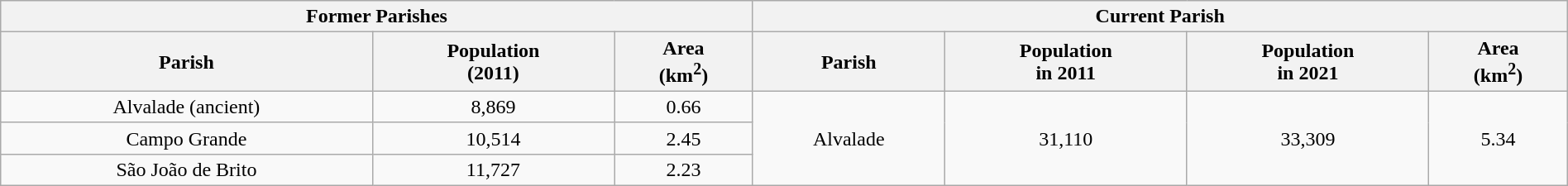<table class="wikitable" style="text-align:center; width:100%;">
<tr>
<th colspan="3">Former Parishes</th>
<th colspan="4">Current Parish</th>
</tr>
<tr>
<th>Parish</th>
<th>Population<br>(2011)</th>
<th>Area<br>(km<sup>2</sup>)</th>
<th>Parish</th>
<th>Population<br>in 2011</th>
<th>Population<br>in 2021</th>
<th>Area<br>(km<sup>2</sup>)</th>
</tr>
<tr>
<td>Alvalade (ancient)</td>
<td>8,869</td>
<td>0.66</td>
<td rowspan="3">Alvalade</td>
<td rowspan="3">31,110</td>
<td rowspan="3">33,309</td>
<td rowspan="3">5.34</td>
</tr>
<tr>
<td>Campo Grande</td>
<td>10,514</td>
<td>2.45</td>
</tr>
<tr>
<td>São João de Brito</td>
<td>11,727</td>
<td>2.23</td>
</tr>
</table>
